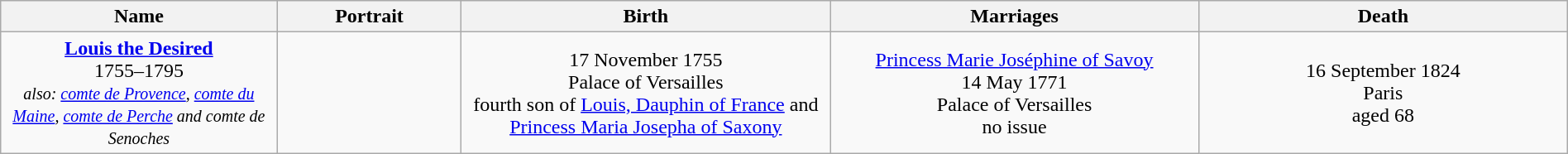<table style="text-align:center; width:100%" class="wikitable">
<tr>
<th style="width:15%;">Name</th>
<th style="width:10%;">Portrait</th>
<th style="width:20%;">Birth</th>
<th style="width:20%;">Marriages</th>
<th style="width:20%;">Death</th>
</tr>
<tr>
<td width=auto><strong><a href='#'>Louis the Desired</a></strong><br>1755–1795<br><em><small>also: <a href='#'>comte de Provence</a>, <a href='#'>comte du Maine</a>, <a href='#'>comte de Perche</a> and comte de Senoches</small></em></td>
<td></td>
<td>17 November 1755<br>Palace of Versailles<br>fourth son of <a href='#'>Louis, Dauphin of France</a> and <a href='#'>Princess Maria Josepha of Saxony</a></td>
<td><a href='#'>Princess Marie Joséphine of Savoy</a><br>14 May 1771<br>Palace of Versailles<br>no issue</td>
<td>16 September 1824<br>Paris<br>aged 68</td>
</tr>
</table>
